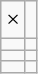<table class="wikitable">
<tr>
<td>×</td>
<td></td>
</tr>
<tr>
<td><s></s></td>
<td></td>
</tr>
<tr>
<td><s></s></td>
<td></td>
</tr>
<tr>
<td><s></s></td>
<td></td>
</tr>
</table>
